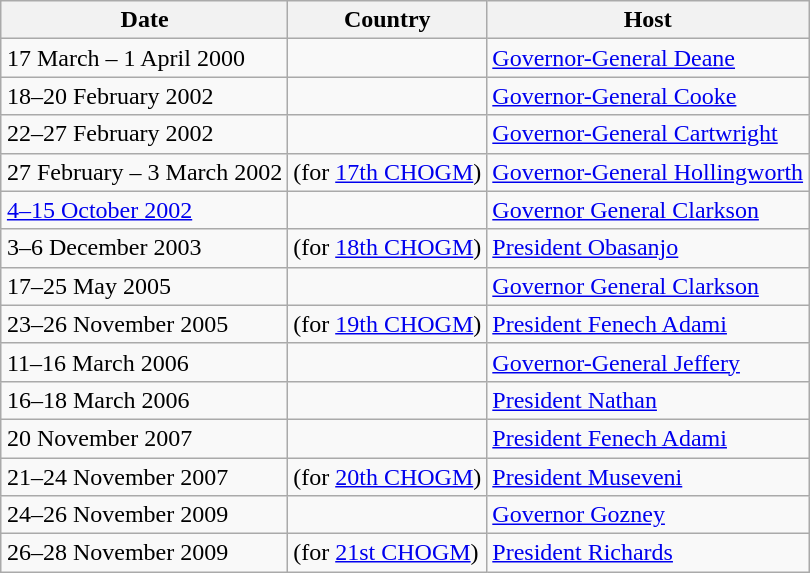<table class="wikitable sortable" border="1" style="margin: 1em auto 1em auto">
<tr>
<th class="unsortable">Date</th>
<th>Country</th>
<th class="unsortable">Host</th>
</tr>
<tr>
<td nowrap>17 March – 1 April 2000</td>
<td></td>
<td><a href='#'>Governor-General Deane</a></td>
</tr>
<tr>
<td nowrap>18–20 February 2002</td>
<td></td>
<td><a href='#'>Governor-General Cooke</a></td>
</tr>
<tr>
<td nowrap>22–27 February 2002</td>
<td></td>
<td><a href='#'>Governor-General Cartwright</a></td>
</tr>
<tr>
<td nowrap>27 February – 3 March 2002</td>
<td> (for <a href='#'>17th CHOGM</a>)</td>
<td><a href='#'>Governor-General Hollingworth</a></td>
</tr>
<tr>
<td nowrap><a href='#'>4–15 October 2002</a></td>
<td></td>
<td><a href='#'>Governor General Clarkson</a></td>
</tr>
<tr>
<td nowrap>3–6 December 2003</td>
<td> (for <a href='#'>18th CHOGM</a>)</td>
<td><a href='#'>President Obasanjo</a></td>
</tr>
<tr>
<td nowrap>17–25 May 2005</td>
<td></td>
<td><a href='#'>Governor General Clarkson</a></td>
</tr>
<tr>
<td nowrap>23–26 November 2005</td>
<td> (for <a href='#'>19th CHOGM</a>)</td>
<td><a href='#'>President Fenech Adami</a></td>
</tr>
<tr>
<td nowrap>11–16 March 2006</td>
<td></td>
<td><a href='#'>Governor-General Jeffery</a></td>
</tr>
<tr>
<td nowrap>16–18 March 2006</td>
<td></td>
<td><a href='#'>President Nathan</a></td>
</tr>
<tr>
<td nowrap>20 November 2007</td>
<td></td>
<td><a href='#'>President Fenech Adami</a></td>
</tr>
<tr>
<td nowrap>21–24 November 2007</td>
<td> (for <a href='#'>20th CHOGM</a>)</td>
<td><a href='#'>President Museveni</a></td>
</tr>
<tr>
<td nowrap>24–26 November 2009</td>
<td></td>
<td><a href='#'>Governor Gozney</a></td>
</tr>
<tr>
<td nowrap>26–28 November 2009</td>
<td> (for <a href='#'>21st CHOGM</a>)</td>
<td><a href='#'>President Richards</a></td>
</tr>
</table>
